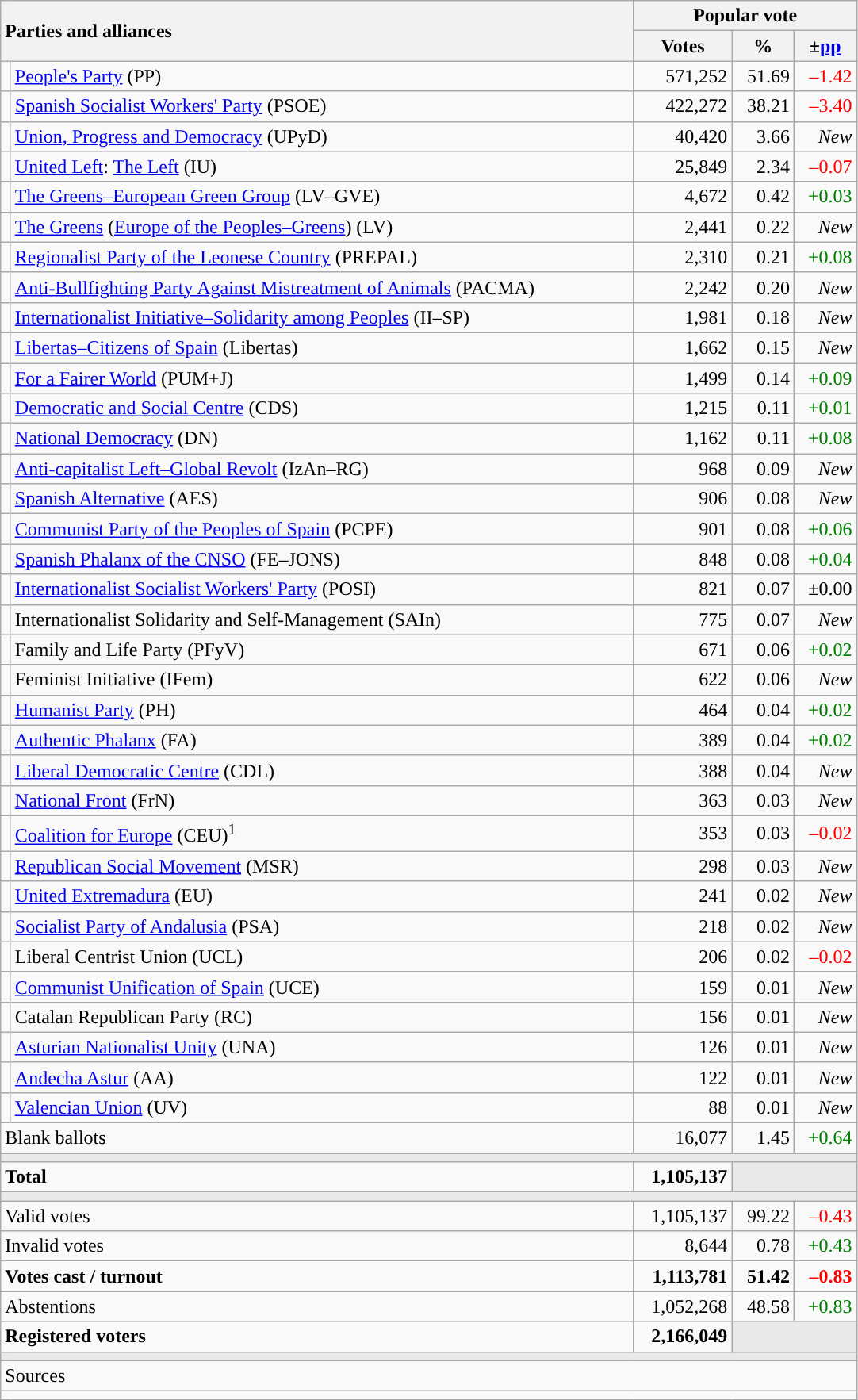<table class="wikitable" style="text-align:right">
<tr>
<th style="text-align:left;" rowspan="2" colspan="2" width="525">Parties and alliances</th>
<th colspan="3">Popular vote</th>
</tr>
<tr>
<th width="75">Votes</th>
<th width="45">%</th>
<th width="45">±<a href='#'>pp</a></th>
</tr>
<tr>
<td width="1" style="color:inherit;background:"></td>
<td align="left"><a href='#'>People's Party</a> (PP)</td>
<td>571,252</td>
<td>51.69</td>
<td style="color:red;">–1.42</td>
</tr>
<tr>
<td style="color:inherit;background:"></td>
<td align="left"><a href='#'>Spanish Socialist Workers' Party</a> (PSOE)</td>
<td>422,272</td>
<td>38.21</td>
<td style="color:red;">–3.40</td>
</tr>
<tr>
<td style="color:inherit;background:"></td>
<td align="left"><a href='#'>Union, Progress and Democracy</a> (UPyD)</td>
<td>40,420</td>
<td>3.66</td>
<td><em>New</em></td>
</tr>
<tr>
<td style="color:inherit;background:"></td>
<td align="left"><a href='#'>United Left</a>: <a href='#'>The Left</a> (IU)</td>
<td>25,849</td>
<td>2.34</td>
<td style="color:red;">–0.07</td>
</tr>
<tr>
<td style="color:inherit;background:"></td>
<td align="left"><a href='#'>The Greens–European Green Group</a> (LV–GVE)</td>
<td>4,672</td>
<td>0.42</td>
<td style="color:green;">+0.03</td>
</tr>
<tr>
<td style="color:inherit;background:"></td>
<td align="left"><a href='#'>The Greens</a> (<a href='#'>Europe of the Peoples–Greens</a>) (LV)</td>
<td>2,441</td>
<td>0.22</td>
<td><em>New</em></td>
</tr>
<tr>
<td style="color:inherit;background:"></td>
<td align="left"><a href='#'>Regionalist Party of the Leonese Country</a> (PREPAL)</td>
<td>2,310</td>
<td>0.21</td>
<td style="color:green;">+0.08</td>
</tr>
<tr>
<td style="color:inherit;background:"></td>
<td align="left"><a href='#'>Anti-Bullfighting Party Against Mistreatment of Animals</a> (PACMA)</td>
<td>2,242</td>
<td>0.20</td>
<td><em>New</em></td>
</tr>
<tr>
<td style="color:inherit;background:"></td>
<td align="left"><a href='#'>Internationalist Initiative–Solidarity among Peoples</a> (II–SP)</td>
<td>1,981</td>
<td>0.18</td>
<td><em>New</em></td>
</tr>
<tr>
<td style="color:inherit;background:"></td>
<td align="left"><a href='#'>Libertas–Citizens of Spain</a> (Libertas)</td>
<td>1,662</td>
<td>0.15</td>
<td><em>New</em></td>
</tr>
<tr>
<td style="color:inherit;background:"></td>
<td align="left"><a href='#'>For a Fairer World</a> (PUM+J)</td>
<td>1,499</td>
<td>0.14</td>
<td style="color:green;">+0.09</td>
</tr>
<tr>
<td style="color:inherit;background:"></td>
<td align="left"><a href='#'>Democratic and Social Centre</a> (CDS)</td>
<td>1,215</td>
<td>0.11</td>
<td style="color:green;">+0.01</td>
</tr>
<tr>
<td style="color:inherit;background:"></td>
<td align="left"><a href='#'>National Democracy</a> (DN)</td>
<td>1,162</td>
<td>0.11</td>
<td style="color:green;">+0.08</td>
</tr>
<tr>
<td style="color:inherit;background:"></td>
<td align="left"><a href='#'>Anti-capitalist Left–Global Revolt</a> (IzAn–RG)</td>
<td>968</td>
<td>0.09</td>
<td><em>New</em></td>
</tr>
<tr>
<td style="color:inherit;background:"></td>
<td align="left"><a href='#'>Spanish Alternative</a> (AES)</td>
<td>906</td>
<td>0.08</td>
<td><em>New</em></td>
</tr>
<tr>
<td style="color:inherit;background:"></td>
<td align="left"><a href='#'>Communist Party of the Peoples of Spain</a> (PCPE)</td>
<td>901</td>
<td>0.08</td>
<td style="color:green;">+0.06</td>
</tr>
<tr>
<td style="color:inherit;background:"></td>
<td align="left"><a href='#'>Spanish Phalanx of the CNSO</a> (FE–JONS)</td>
<td>848</td>
<td>0.08</td>
<td style="color:green;">+0.04</td>
</tr>
<tr>
<td style="color:inherit;background:"></td>
<td align="left"><a href='#'>Internationalist Socialist Workers' Party</a> (POSI)</td>
<td>821</td>
<td>0.07</td>
<td>±0.00</td>
</tr>
<tr>
<td style="color:inherit;background:"></td>
<td align="left">Internationalist Solidarity and Self-Management (SAIn)</td>
<td>775</td>
<td>0.07</td>
<td><em>New</em></td>
</tr>
<tr>
<td style="color:inherit;background:"></td>
<td align="left">Family and Life Party (PFyV)</td>
<td>671</td>
<td>0.06</td>
<td style="color:green;">+0.02</td>
</tr>
<tr>
<td style="color:inherit;background:"></td>
<td align="left">Feminist Initiative (IFem)</td>
<td>622</td>
<td>0.06</td>
<td><em>New</em></td>
</tr>
<tr>
<td style="color:inherit;background:"></td>
<td align="left"><a href='#'>Humanist Party</a> (PH)</td>
<td>464</td>
<td>0.04</td>
<td style="color:green;">+0.02</td>
</tr>
<tr>
<td style="color:inherit;background:"></td>
<td align="left"><a href='#'>Authentic Phalanx</a> (FA)</td>
<td>389</td>
<td>0.04</td>
<td style="color:green;">+0.02</td>
</tr>
<tr>
<td style="color:inherit;background:"></td>
<td align="left"><a href='#'>Liberal Democratic Centre</a> (CDL)</td>
<td>388</td>
<td>0.04</td>
<td><em>New</em></td>
</tr>
<tr>
<td style="color:inherit;background:"></td>
<td align="left"><a href='#'>National Front</a> (FrN)</td>
<td>363</td>
<td>0.03</td>
<td><em>New</em></td>
</tr>
<tr>
<td style="color:inherit;background:"></td>
<td align="left"><a href='#'>Coalition for Europe</a> (CEU)<sup>1</sup></td>
<td>353</td>
<td>0.03</td>
<td style="color:red;">–0.02</td>
</tr>
<tr>
<td style="color:inherit;background:"></td>
<td align="left"><a href='#'>Republican Social Movement</a> (MSR)</td>
<td>298</td>
<td>0.03</td>
<td><em>New</em></td>
</tr>
<tr>
<td style="color:inherit;background:"></td>
<td align="left"><a href='#'>United Extremadura</a> (EU)</td>
<td>241</td>
<td>0.02</td>
<td><em>New</em></td>
</tr>
<tr>
<td style="color:inherit;background:"></td>
<td align="left"><a href='#'>Socialist Party of Andalusia</a> (PSA)</td>
<td>218</td>
<td>0.02</td>
<td><em>New</em></td>
</tr>
<tr>
<td style="color:inherit;background:"></td>
<td align="left">Liberal Centrist Union (UCL)</td>
<td>206</td>
<td>0.02</td>
<td style="color:red;">–0.02</td>
</tr>
<tr>
<td style="color:inherit;background:"></td>
<td align="left"><a href='#'>Communist Unification of Spain</a> (UCE)</td>
<td>159</td>
<td>0.01</td>
<td><em>New</em></td>
</tr>
<tr>
<td style="color:inherit;background:"></td>
<td align="left">Catalan Republican Party (RC)</td>
<td>156</td>
<td>0.01</td>
<td><em>New</em></td>
</tr>
<tr>
<td style="color:inherit;background:"></td>
<td align="left"><a href='#'>Asturian Nationalist Unity</a> (UNA)</td>
<td>126</td>
<td>0.01</td>
<td><em>New</em></td>
</tr>
<tr>
<td style="color:inherit;background:"></td>
<td align="left"><a href='#'>Andecha Astur</a> (AA)</td>
<td>122</td>
<td>0.01</td>
<td><em>New</em></td>
</tr>
<tr>
<td style="color:inherit;background:"></td>
<td align="left"><a href='#'>Valencian Union</a> (UV)</td>
<td>88</td>
<td>0.01</td>
<td><em>New</em></td>
</tr>
<tr>
<td align="left" colspan="2">Blank ballots</td>
<td>16,077</td>
<td>1.45</td>
<td style="color:green;">+0.64</td>
</tr>
<tr>
<td colspan="5" bgcolor="#E9E9E9"></td>
</tr>
<tr style="font-weight:bold;">
<td align="left" colspan="2">Total</td>
<td>1,105,137</td>
<td bgcolor="#E9E9E9" colspan="2"></td>
</tr>
<tr>
<td colspan="5" bgcolor="#E9E9E9"></td>
</tr>
<tr>
<td align="left" colspan="2">Valid votes</td>
<td>1,105,137</td>
<td>99.22</td>
<td style="color:red;">–0.43</td>
</tr>
<tr>
<td align="left" colspan="2">Invalid votes</td>
<td>8,644</td>
<td>0.78</td>
<td style="color:green;">+0.43</td>
</tr>
<tr style="font-weight:bold;">
<td align="left" colspan="2">Votes cast / turnout</td>
<td>1,113,781</td>
<td>51.42</td>
<td style="color:red;">–0.83</td>
</tr>
<tr>
<td align="left" colspan="2">Abstentions</td>
<td>1,052,268</td>
<td>48.58</td>
<td style="color:green;">+0.83</td>
</tr>
<tr style="font-weight:bold;">
<td align="left" colspan="2">Registered voters</td>
<td>2,166,049</td>
<td bgcolor="#E9E9E9" colspan="2"></td>
</tr>
<tr>
<td colspan="5" bgcolor="#E9E9E9"></td>
</tr>
<tr>
<td align="left" colspan="5">Sources</td>
</tr>
<tr>
<td colspan="5" style="text-align:left; max-width:680px;"></td>
</tr>
</table>
